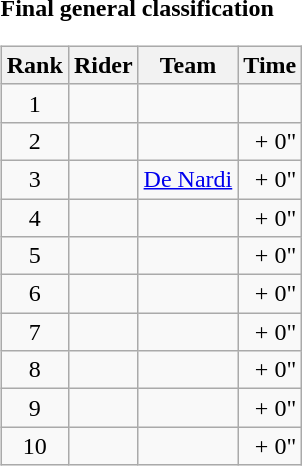<table>
<tr>
<td><strong>Final general classification</strong><br><table class="wikitable">
<tr>
<th scope="col">Rank</th>
<th scope="col">Rider</th>
<th scope="col">Team</th>
<th scope="col">Time</th>
</tr>
<tr>
<td style="text-align:center;">1</td>
<td></td>
<td></td>
<td style="text-align:right;"></td>
</tr>
<tr>
<td style="text-align:center;">2</td>
<td></td>
<td></td>
<td style="text-align:right;">+ 0"</td>
</tr>
<tr>
<td style="text-align:center;">3</td>
<td></td>
<td><a href='#'>De Nardi</a></td>
<td style="text-align:right;">+ 0"</td>
</tr>
<tr>
<td style="text-align:center;">4</td>
<td></td>
<td></td>
<td style="text-align:right;">+ 0"</td>
</tr>
<tr>
<td style="text-align:center;">5</td>
<td></td>
<td></td>
<td style="text-align:right;">+ 0"</td>
</tr>
<tr>
<td style="text-align:center;">6</td>
<td></td>
<td></td>
<td style="text-align:right;">+ 0"</td>
</tr>
<tr>
<td style="text-align:center;">7</td>
<td></td>
<td></td>
<td style="text-align:right;">+ 0"</td>
</tr>
<tr>
<td style="text-align:center;">8</td>
<td></td>
<td></td>
<td style="text-align:right;">+ 0"</td>
</tr>
<tr>
<td style="text-align:center;">9</td>
<td></td>
<td></td>
<td style="text-align:right;">+ 0"</td>
</tr>
<tr>
<td style="text-align:center;">10</td>
<td></td>
<td></td>
<td style="text-align:right;">+ 0"</td>
</tr>
</table>
</td>
</tr>
</table>
